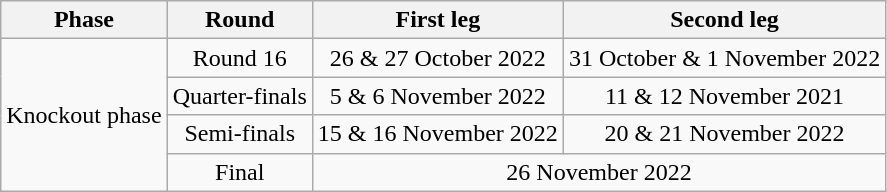<table class="wikitable" style="text-align:center">
<tr>
<th>Phase</th>
<th>Round</th>
<th>First leg</th>
<th>Second leg</th>
</tr>
<tr>
<td rowspan=4>Knockout phase</td>
<td>Round 16</td>
<td>26 & 27 October 2022</td>
<td>31 October & 1 November 2022</td>
</tr>
<tr>
<td>Quarter-finals</td>
<td>5 & 6 November 2022</td>
<td>11 & 12 November 2021</td>
</tr>
<tr>
<td>Semi-finals</td>
<td>15 & 16 November 2022</td>
<td>20 & 21 November 2022</td>
</tr>
<tr>
<td>Final</td>
<td colspan=2>26 November 2022</td>
</tr>
</table>
